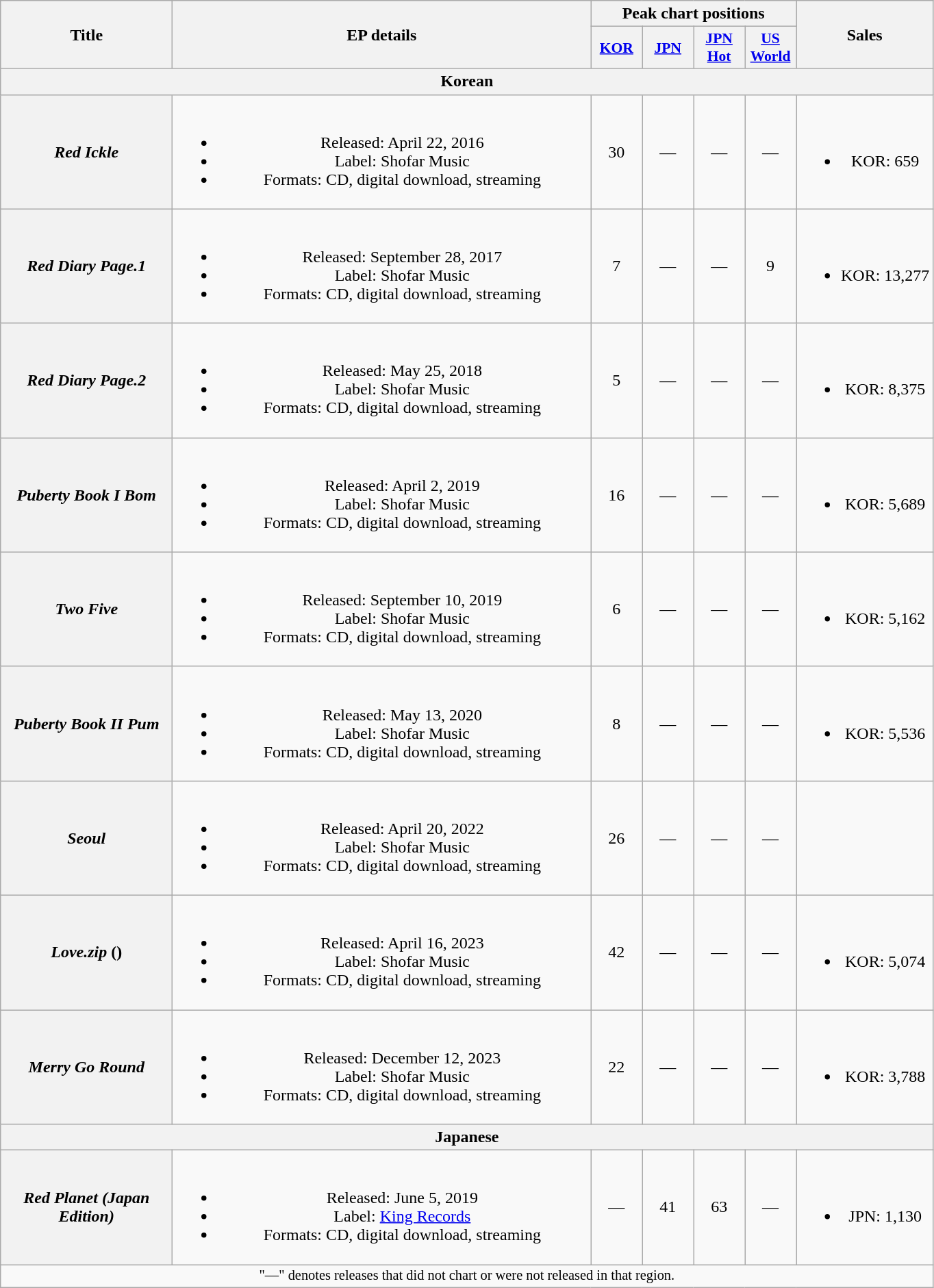<table class="wikitable plainrowheaders" style="text-align:center;">
<tr>
<th scope="col" rowspan="2" style="width:10em;">Title</th>
<th scope="col" rowspan="2" style="width:25em;">EP details</th>
<th scope="col" colspan="4">Peak chart positions</th>
<th scope="col" rowspan="2">Sales</th>
</tr>
<tr>
<th scope="col" style="width:3em;font-size:90%;"><a href='#'>KOR</a><br></th>
<th scope="col" style="width:3em;font-size:90%;"><a href='#'>JPN</a><br></th>
<th scope="col" style="width:3em;font-size:90%;"><a href='#'>JPN Hot</a><br></th>
<th scope="col" style="width:3em;font-size:90%;"><a href='#'>US<br>World</a><br></th>
</tr>
<tr>
<th colspan="8">Korean</th>
</tr>
<tr>
<th scope="row"><em>Red Ickle</em></th>
<td><br><ul><li>Released: April 22, 2016</li><li>Label: Shofar Music</li><li>Formats: CD, digital download, streaming</li></ul></td>
<td>30</td>
<td>—</td>
<td>—</td>
<td>—</td>
<td><br><ul><li>KOR: 659</li></ul></td>
</tr>
<tr>
<th scope="row"><em>Red Diary Page.1</em></th>
<td><br><ul><li>Released: September 28, 2017</li><li>Label: Shofar Music</li><li>Formats: CD, digital download, streaming</li></ul></td>
<td>7</td>
<td>—</td>
<td>—</td>
<td>9</td>
<td><br><ul><li>KOR: 13,277</li></ul></td>
</tr>
<tr>
<th scope="row"><em>Red Diary Page.2</em></th>
<td><br><ul><li>Released: May 25, 2018</li><li>Label: Shofar Music</li><li>Formats: CD, digital download, streaming</li></ul></td>
<td>5</td>
<td>—</td>
<td>—</td>
<td>—</td>
<td><br><ul><li>KOR: 8,375</li></ul></td>
</tr>
<tr>
<th scope="row"><em>Puberty Book I Bom</em></th>
<td><br><ul><li>Released: April 2, 2019</li><li>Label: Shofar Music</li><li>Formats: CD, digital download, streaming</li></ul></td>
<td>16</td>
<td>—</td>
<td>—</td>
<td>—</td>
<td><br><ul><li>KOR: 5,689</li></ul></td>
</tr>
<tr>
<th scope="row"><em>Two Five</em></th>
<td><br><ul><li>Released: September 10, 2019</li><li>Label: Shofar Music</li><li>Formats: CD, digital download, streaming</li></ul></td>
<td>6</td>
<td>—</td>
<td>—</td>
<td>—</td>
<td><br><ul><li>KOR: 5,162</li></ul></td>
</tr>
<tr>
<th scope="row"><em>Puberty Book II Pum</em></th>
<td><br><ul><li>Released: May 13, 2020</li><li>Label: Shofar Music</li><li>Formats: CD, digital download, streaming</li></ul></td>
<td>8</td>
<td>—</td>
<td>—</td>
<td>—</td>
<td><br><ul><li>KOR: 5,536</li></ul></td>
</tr>
<tr>
<th scope="row"><em>Seoul</em></th>
<td><br><ul><li>Released: April 20, 2022</li><li>Label: Shofar Music</li><li>Formats: CD, digital download, streaming</li></ul></td>
<td>26</td>
<td>—</td>
<td>—</td>
<td>—</td>
<td></td>
</tr>
<tr>
<th scope="row"><em>Love.zip</em> ()</th>
<td><br><ul><li>Released: April 16, 2023</li><li>Label: Shofar Music</li><li>Formats: CD, digital download, streaming</li></ul></td>
<td>42</td>
<td>—</td>
<td>—</td>
<td>—</td>
<td><br><ul><li>KOR: 5,074</li></ul></td>
</tr>
<tr>
<th scope="row"><em>Merry Go Round</em></th>
<td><br><ul><li>Released: December 12, 2023</li><li>Label: Shofar Music</li><li>Formats: CD, digital download, streaming</li></ul></td>
<td>22</td>
<td>—</td>
<td>—</td>
<td>—</td>
<td><br><ul><li>KOR: 3,788</li></ul></td>
</tr>
<tr>
<th colspan="8">Japanese</th>
</tr>
<tr>
<th scope="row"><em>Red Planet (Japan Edition)</em></th>
<td><br><ul><li>Released: June 5, 2019</li><li>Label: <a href='#'>King Records</a></li><li>Formats: CD, digital download, streaming</li></ul></td>
<td>—</td>
<td>41</td>
<td>63</td>
<td>—</td>
<td><br><ul><li>JPN: 1,130</li></ul></td>
</tr>
<tr>
<td colspan="8" style="font-size:85%;">"—" denotes releases that did not chart or were not released in that region.</td>
</tr>
</table>
